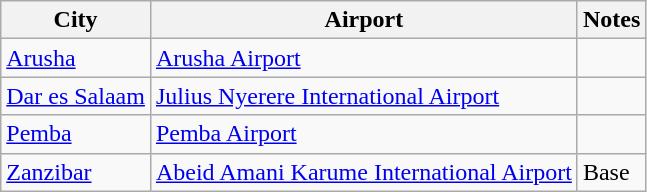<table class="sortable wikitable ">
<tr>
<th>City</th>
<th>Airport</th>
<th>Notes</th>
</tr>
<tr>
<td style=><a href='#'>Arusha</a></td>
<td><a href='#'>Arusha Airport</a></td>
<td></td>
</tr>
<tr>
<td style=><a href='#'>Dar es Salaam</a></td>
<td><a href='#'>Julius Nyerere International Airport</a></td>
<td></td>
</tr>
<tr>
<td style=""><a href='#'>Pemba</a></td>
<td><a href='#'>Pemba Airport</a></td>
<td></td>
</tr>
<tr>
<td style=><a href='#'>Zanzibar</a></td>
<td><a href='#'>Abeid Amani Karume International Airport</a></td>
<td>Base</td>
</tr>
</table>
